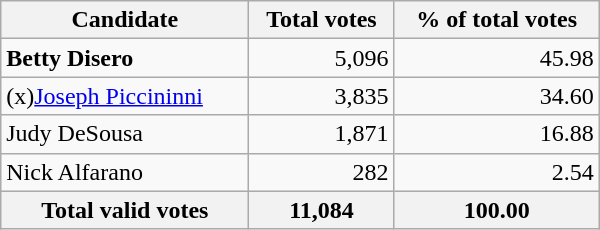<table class="wikitable" width="400">
<tr>
<th align="left">Candidate</th>
<th align="right">Total votes</th>
<th align="right">% of total votes</th>
</tr>
<tr>
<td align="left"><strong>Betty Disero</strong></td>
<td align="right">5,096</td>
<td align="right">45.98</td>
</tr>
<tr>
<td align="left">(x)<a href='#'>Joseph Piccininni</a></td>
<td align="right">3,835</td>
<td align="right">34.60</td>
</tr>
<tr>
<td align="left">Judy DeSousa</td>
<td align="right">1,871</td>
<td align="right">16.88</td>
</tr>
<tr>
<td align="left">Nick Alfarano</td>
<td align="right">282</td>
<td align="right">2.54</td>
</tr>
<tr bgcolor="#EEEEEE">
<th align="left">Total valid votes</th>
<th align="right">11,084</th>
<th align="right">100.00</th>
</tr>
</table>
